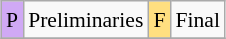<table class="wikitable" style="margin:0.5em auto; font-size:90%; line-height:1.25em;">
<tr>
<td style="background-color:#D0A9F5;text-align:center;">P</td>
<td>Preliminaries</td>
<td style="background-color:#FFDF80;text-align:center;">F</td>
<td>Final</td>
</tr>
<tr>
</tr>
</table>
